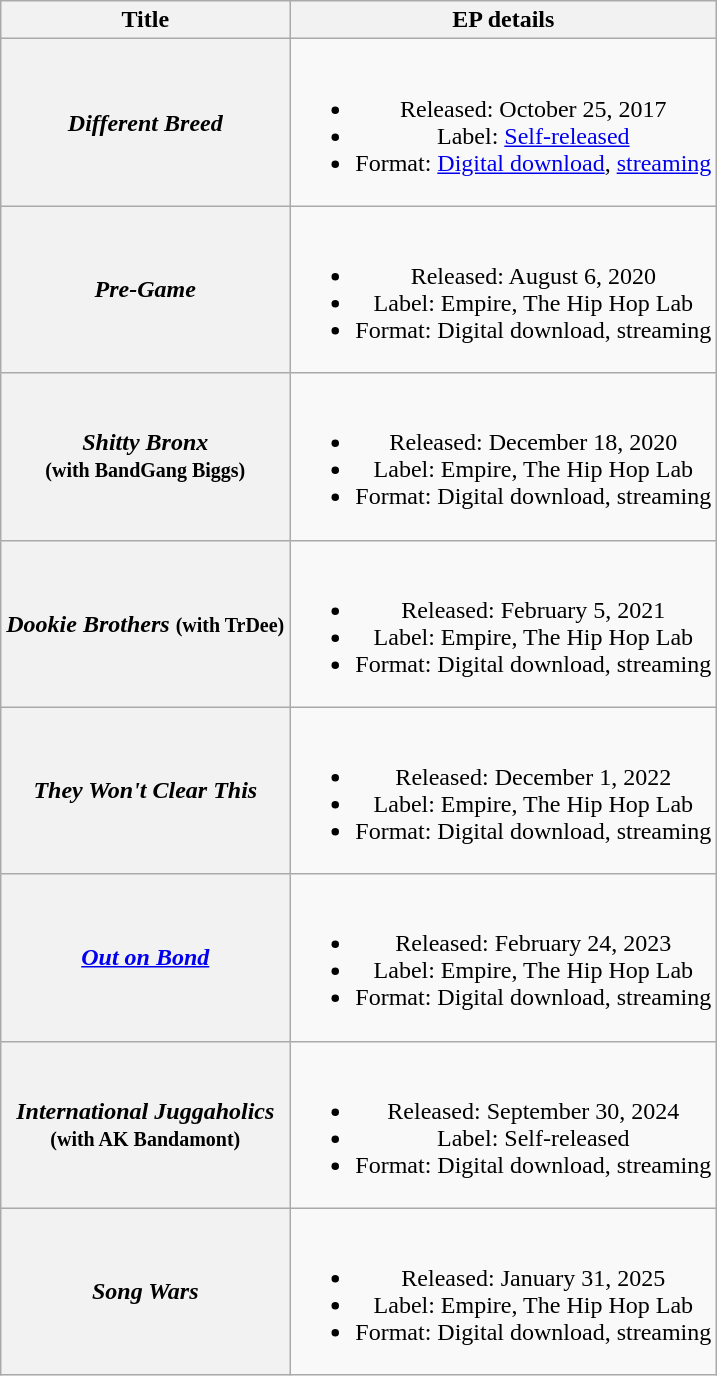<table class="wikitable plainrowheaders" style="text-align:center;">
<tr>
<th>Title</th>
<th>EP details</th>
</tr>
<tr>
<th scope="row"><em>Different Breed</em></th>
<td><br><ul><li>Released: October 25, 2017</li><li>Label: <a href='#'>Self-released</a></li><li>Format: <a href='#'>Digital download</a>, <a href='#'>streaming</a></li></ul></td>
</tr>
<tr>
<th scope="row"><em>Pre-Game</em></th>
<td><br><ul><li>Released: August 6, 2020</li><li>Label: Empire, The Hip Hop Lab</li><li>Format: Digital download, streaming</li></ul></td>
</tr>
<tr>
<th scope="row"><em>Shitty Bronx</em> <br><small>(with BandGang Biggs)</small></th>
<td><br><ul><li>Released: December 18, 2020</li><li>Label: Empire, The Hip Hop Lab</li><li>Format: Digital download, streaming</li></ul></td>
</tr>
<tr>
<th scope="row"><em>Dookie Brothers</em> <small>(with TrDee)</small></th>
<td><br><ul><li>Released: February 5, 2021</li><li>Label: Empire, The Hip Hop Lab</li><li>Format: Digital download, streaming</li></ul></td>
</tr>
<tr>
<th scope="row"><em>They Won't Clear This</em></th>
<td><br><ul><li>Released: December 1, 2022</li><li>Label: Empire, The Hip Hop Lab</li><li>Format: Digital download, streaming</li></ul></td>
</tr>
<tr>
<th scope="row"><em><a href='#'>Out on Bond</a></em></th>
<td><br><ul><li>Released: February 24, 2023</li><li>Label: Empire, The Hip Hop Lab</li><li>Format: Digital download, streaming</li></ul></td>
</tr>
<tr>
<th scope="row"><em>International Juggaholics</em> <br><small>(with AK Bandamont)</small></th>
<td><br><ul><li>Released: September 30, 2024</li><li>Label: Self-released</li><li>Format: Digital download, streaming</li></ul></td>
</tr>
<tr>
<th scope="row"><em>Song Wars</em></th>
<td><br><ul><li>Released: January 31, 2025</li><li>Label: Empire, The Hip Hop Lab</li><li>Format: Digital download, streaming</li></ul></td>
</tr>
</table>
